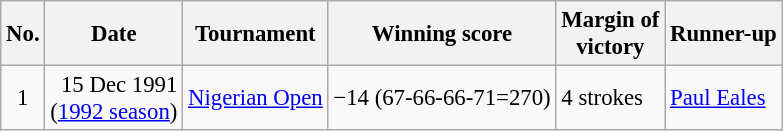<table class="wikitable" style="font-size:95%;">
<tr>
<th>No.</th>
<th>Date</th>
<th>Tournament</th>
<th>Winning score</th>
<th>Margin of<br>victory</th>
<th>Runner-up</th>
</tr>
<tr>
<td align=center>1</td>
<td align=right>15 Dec 1991<br>(<a href='#'>1992 season</a>)</td>
<td><a href='#'>Nigerian Open</a></td>
<td>−14 (67-66-66-71=270)</td>
<td>4 strokes</td>
<td> <a href='#'>Paul Eales</a></td>
</tr>
</table>
